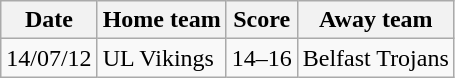<table class="wikitable">
<tr>
<th>Date</th>
<th>Home team</th>
<th>Score</th>
<th>Away team</th>
</tr>
<tr>
<td>14/07/12</td>
<td>UL Vikings</td>
<td>14–16</td>
<td>Belfast Trojans</td>
</tr>
</table>
